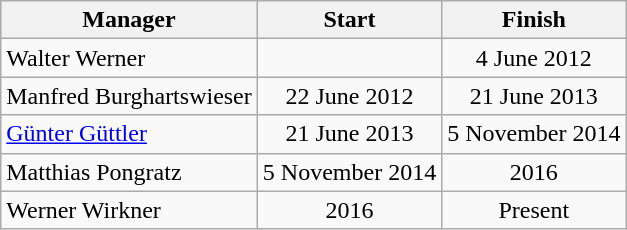<table class="wikitable">
<tr>
<th>Manager</th>
<th>Start</th>
<th>Finish</th>
</tr>
<tr align="center">
<td align="left">Walter Werner</td>
<td></td>
<td>4 June 2012</td>
</tr>
<tr align="center">
<td align="left">Manfred Burghartswieser</td>
<td>22 June 2012</td>
<td>21 June 2013</td>
</tr>
<tr align="center">
<td align="left"><a href='#'>Günter Güttler</a></td>
<td>21 June 2013</td>
<td>5 November 2014</td>
</tr>
<tr align="center">
<td align="left">Matthias Pongratz</td>
<td>5 November 2014</td>
<td>2016</td>
</tr>
<tr align="center">
<td align="left">Werner Wirkner</td>
<td>2016</td>
<td>Present</td>
</tr>
</table>
